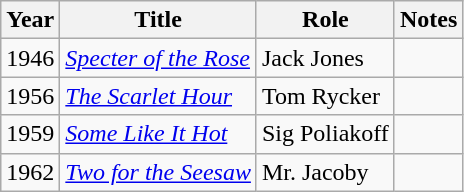<table class="wikitable">
<tr>
<th>Year</th>
<th>Title</th>
<th>Role</th>
<th>Notes</th>
</tr>
<tr>
<td>1946</td>
<td><em><a href='#'>Specter of the Rose</a></em></td>
<td>Jack Jones</td>
<td></td>
</tr>
<tr>
<td>1956</td>
<td><em><a href='#'>The Scarlet Hour</a></em></td>
<td>Tom Rycker</td>
<td></td>
</tr>
<tr>
<td>1959</td>
<td><em><a href='#'>Some Like It Hot</a></em></td>
<td>Sig Poliakoff</td>
<td></td>
</tr>
<tr>
<td>1962</td>
<td><em><a href='#'>Two for the Seesaw</a></em></td>
<td>Mr. Jacoby</td>
<td></td>
</tr>
</table>
